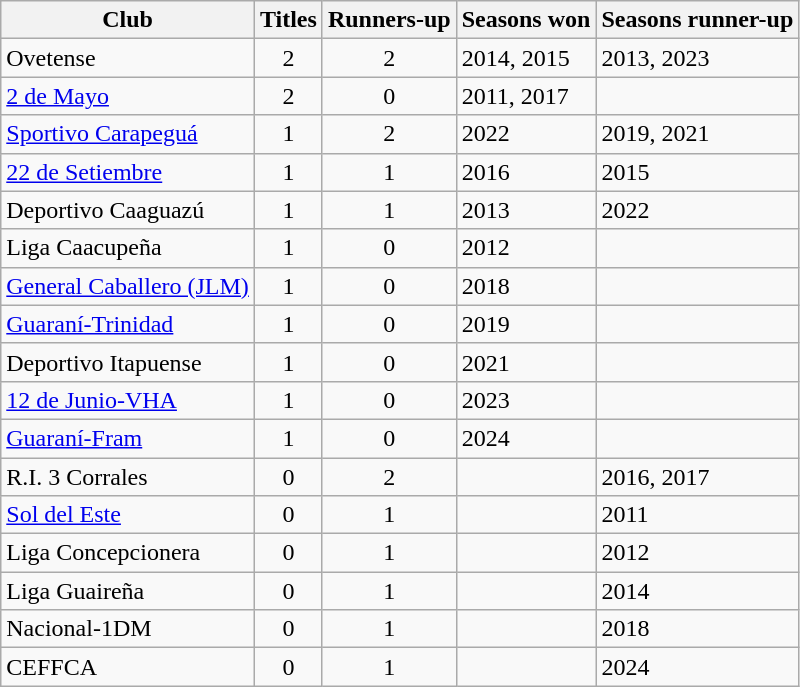<table class="wikitable sortable plainrowheaders">
<tr>
<th scope=col>Club</th>
<th scope=col>Titles</th>
<th scope=col>Runners-up</th>
<th scope=col>Seasons won</th>
<th scope=col>Seasons runner-up</th>
</tr>
<tr>
<td>Ovetense</td>
<td align="center">2</td>
<td align="center">2</td>
<td>2014, 2015</td>
<td>2013, 2023</td>
</tr>
<tr>
<td><a href='#'>2 de Mayo</a></td>
<td align="center">2</td>
<td align="center">0</td>
<td>2011, 2017</td>
<td></td>
</tr>
<tr>
<td><a href='#'>Sportivo Carapeguá</a></td>
<td align="center">1</td>
<td align="center">2</td>
<td>2022</td>
<td>2019, 2021</td>
</tr>
<tr>
<td><a href='#'>22 de Setiembre</a></td>
<td align="center">1</td>
<td align="center">1</td>
<td>2016</td>
<td>2015</td>
</tr>
<tr>
<td>Deportivo Caaguazú</td>
<td align="center">1</td>
<td align="center">1</td>
<td>2013</td>
<td>2022</td>
</tr>
<tr>
<td>Liga Caacupeña</td>
<td align="center">1</td>
<td align="center">0</td>
<td>2012</td>
<td></td>
</tr>
<tr>
<td><a href='#'>General Caballero (JLM)</a></td>
<td align="center">1</td>
<td align="center">0</td>
<td>2018</td>
<td></td>
</tr>
<tr>
<td><a href='#'>Guaraní-Trinidad</a></td>
<td align="center">1</td>
<td align="center">0</td>
<td>2019</td>
<td></td>
</tr>
<tr>
<td>Deportivo Itapuense</td>
<td align="center">1</td>
<td align="center">0</td>
<td>2021</td>
<td></td>
</tr>
<tr>
<td><a href='#'>12 de Junio-VHA</a></td>
<td align="center">1</td>
<td align="center">0</td>
<td>2023</td>
<td></td>
</tr>
<tr>
<td><a href='#'>Guaraní-Fram</a></td>
<td align="center">1</td>
<td align="center">0</td>
<td>2024</td>
<td></td>
</tr>
<tr>
<td>R.I. 3 Corrales</td>
<td align="center">0</td>
<td align="center">2</td>
<td></td>
<td>2016, 2017</td>
</tr>
<tr>
<td><a href='#'>Sol del Este</a></td>
<td align="center">0</td>
<td align="center">1</td>
<td></td>
<td>2011</td>
</tr>
<tr>
<td>Liga Concepcionera</td>
<td align="center">0</td>
<td align="center">1</td>
<td></td>
<td>2012</td>
</tr>
<tr>
<td>Liga Guaireña</td>
<td align="center">0</td>
<td align="center">1</td>
<td></td>
<td>2014</td>
</tr>
<tr>
<td>Nacional-1DM</td>
<td align="center">0</td>
<td align="center">1</td>
<td></td>
<td>2018</td>
</tr>
<tr>
<td>CEFFCA</td>
<td align="center">0</td>
<td align="center">1</td>
<td></td>
<td>2024</td>
</tr>
</table>
